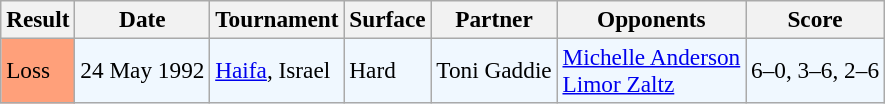<table class="sortable wikitable" style=font-size:97%>
<tr>
<th>Result</th>
<th>Date</th>
<th>Tournament</th>
<th>Surface</th>
<th>Partner</th>
<th>Opponents</th>
<th>Score</th>
</tr>
<tr style="background:#f0f8ff;">
<td style="background:#ffa07a;">Loss</td>
<td>24 May 1992</td>
<td><a href='#'>Haifa</a>, Israel</td>
<td>Hard</td>
<td> Toni Gaddie</td>
<td> <a href='#'>Michelle Anderson</a> <br>  <a href='#'>Limor Zaltz</a></td>
<td>6–0, 3–6, 2–6</td>
</tr>
</table>
